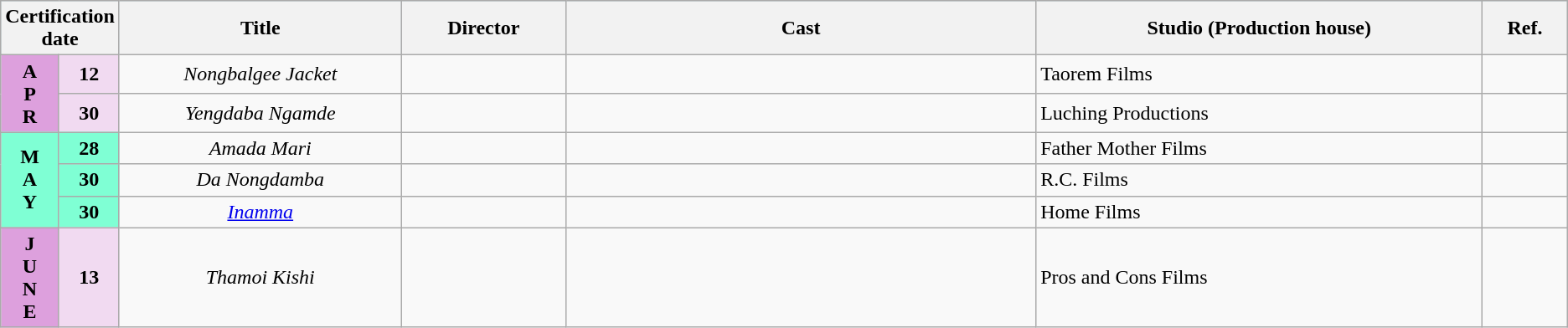<table class="wikitable">
<tr style="background:#b0e0e6; text-align:center;">
<th colspan="2" style="width:6%;"><strong>Certification date</strong></th>
<th style="width:18%;"><strong>Title</strong></th>
<th style="width:10.5%;"><strong>Director</strong></th>
<th style="width:30%;"><strong>Cast</strong></th>
<th><strong>Studio (Production house)</strong></th>
<th>Ref.</th>
</tr>
<tr April>
<td rowspan="2" style="text-align:center; background:plum; textcolor:#000;"><strong>A<br>P<br>R</strong></td>
<td rowspan="1" style="text-align:center;background:#f1daf1;"><strong>12</strong></td>
<td style="text-align:center;"><em>Nongbalgee Jacket</em></td>
<td></td>
<td></td>
<td>Taorem Films</td>
<td></td>
</tr>
<tr>
<td rowspan="1" style="text-align:center;background:#f1daf1;"><strong>30</strong></td>
<td style="text-align:center;"><em>Yengdaba Ngamde</em></td>
<td></td>
<td></td>
<td>Luching Productions</td>
<td></td>
</tr>
<tr May>
<td rowspan="3" style="text-align:center; background:#7FFFD4; textcolor:#000;"><strong>M<br>A<br>Y</strong></td>
<td rowspan="1" style="text-align:center;background:#7FFFD4;"><strong>28</strong></td>
<td style="text-align:center;"><em>Amada Mari</em></td>
<td></td>
<td></td>
<td>Father Mother Films</td>
<td></td>
</tr>
<tr>
<td rowspan="1" style="text-align:center;background:#7FFFD4;"><strong>30</strong></td>
<td style="text-align:center;"><em>Da Nongdamba</em></td>
<td></td>
<td></td>
<td>R.C. Films</td>
<td></td>
</tr>
<tr>
<td rowspan="1" style="text-align:center;background:#7FFFD4;"><strong>30</strong></td>
<td style="text-align:center;"><em><a href='#'>Inamma</a></em></td>
<td></td>
<td></td>
<td>Home Films</td>
<td></td>
</tr>
<tr June>
<td rowspan="1" style="text-align:center; background:plum; textcolor:#000;"><strong>J<br>U<br>N<br>E</strong></td>
<td rowspan="1" style="text-align:center;background:#f1daf1;"><strong>13</strong></td>
<td style="text-align:center;"><em>Thamoi Kishi</em></td>
<td></td>
<td></td>
<td>Pros and Cons Films</td>
<td></td>
</tr>
</table>
